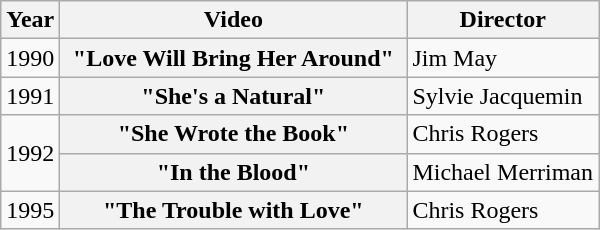<table class="wikitable plainrowheaders">
<tr>
<th>Year</th>
<th style="width:14em;">Video</th>
<th>Director</th>
</tr>
<tr>
<td>1990</td>
<th scope="row">"Love Will Bring Her Around"</th>
<td>Jim May</td>
</tr>
<tr>
<td>1991</td>
<th scope="row">"She's a Natural"</th>
<td>Sylvie Jacquemin</td>
</tr>
<tr>
<td rowspan="2">1992</td>
<th scope="row">"She Wrote the Book"</th>
<td>Chris Rogers</td>
</tr>
<tr>
<th scope="row">"In the Blood"</th>
<td>Michael Merriman</td>
</tr>
<tr>
<td>1995</td>
<th scope="row">"The Trouble with Love"</th>
<td>Chris Rogers</td>
</tr>
</table>
